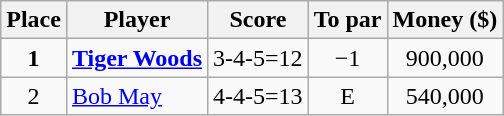<table class="wikitable">
<tr>
<th>Place</th>
<th>Player</th>
<th>Score</th>
<th>To par</th>
<th>Money ($)</th>
</tr>
<tr>
<td align=center><strong>1</strong></td>
<td> <strong><a href='#'>Tiger Woods</a></strong></td>
<td align=center>3-4-5=12</td>
<td align=center>−1</td>
<td align=center>900,000</td>
</tr>
<tr>
<td align=center>2</td>
<td> <a href='#'>Bob May</a></td>
<td align=center>4-4-5=13</td>
<td align=center>E</td>
<td align=center>540,000</td>
</tr>
</table>
